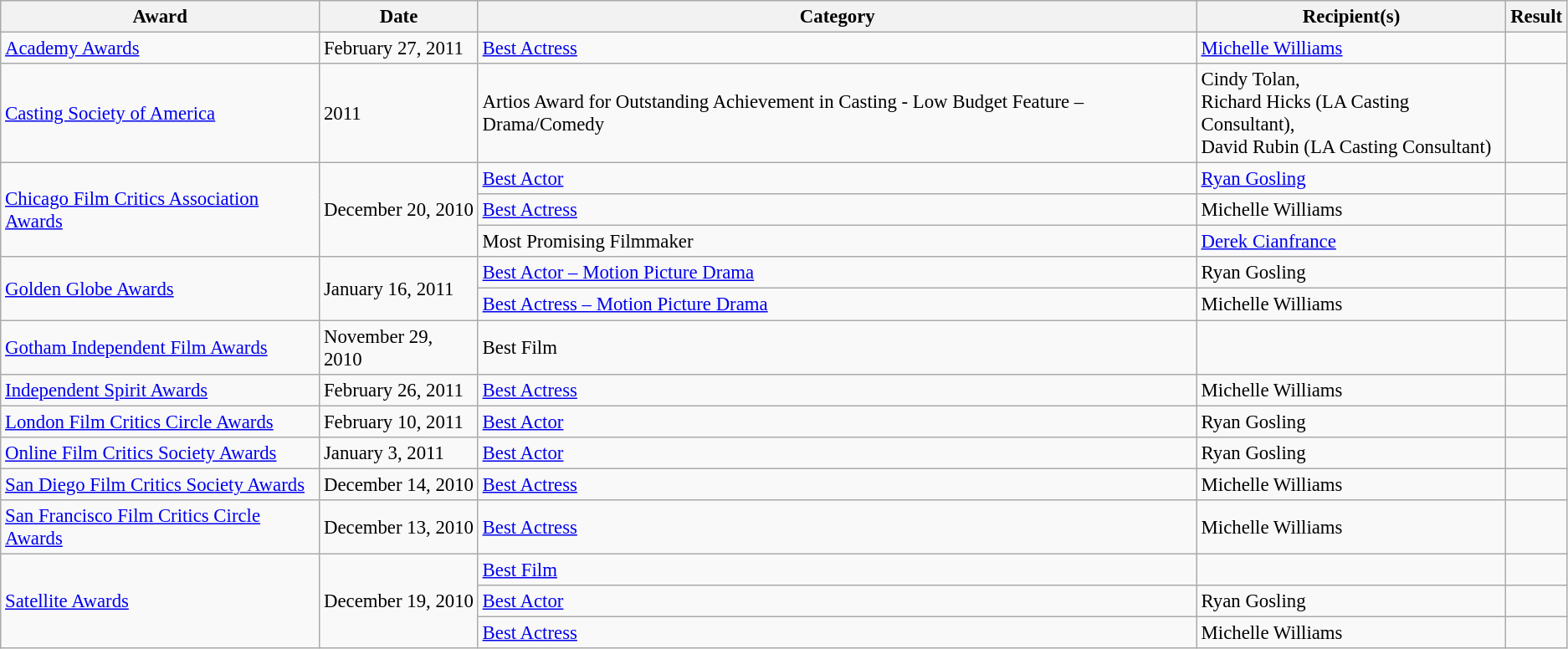<table class="wikitable" style="font-size: 95%;">
<tr>
<th>Award</th>
<th>Date</th>
<th>Category</th>
<th>Recipient(s)</th>
<th>Result</th>
</tr>
<tr>
<td><a href='#'>Academy Awards</a></td>
<td>February 27, 2011</td>
<td><a href='#'>Best Actress</a></td>
<td><a href='#'>Michelle Williams</a></td>
<td></td>
</tr>
<tr>
<td><a href='#'>Casting Society of America</a></td>
<td>2011</td>
<td>Artios Award for Outstanding Achievement in Casting - Low Budget Feature – Drama/Comedy</td>
<td>Cindy Tolan,<br> Richard Hicks (LA Casting Consultant),<br> David Rubin (LA Casting Consultant)</td>
<td></td>
</tr>
<tr>
<td rowspan="3"><a href='#'>Chicago Film Critics Association Awards</a></td>
<td rowspan="3">December 20, 2010</td>
<td><a href='#'>Best Actor</a></td>
<td><a href='#'>Ryan Gosling</a></td>
<td></td>
</tr>
<tr>
<td><a href='#'>Best Actress</a></td>
<td>Michelle Williams</td>
<td></td>
</tr>
<tr>
<td>Most Promising Filmmaker</td>
<td><a href='#'>Derek Cianfrance</a></td>
<td></td>
</tr>
<tr>
<td rowspan="2"><a href='#'>Golden Globe Awards</a></td>
<td rowspan="2">January 16, 2011</td>
<td><a href='#'>Best Actor – Motion Picture Drama</a></td>
<td>Ryan Gosling</td>
<td></td>
</tr>
<tr>
<td><a href='#'>Best Actress – Motion Picture Drama</a></td>
<td>Michelle Williams</td>
<td></td>
</tr>
<tr>
<td><a href='#'>Gotham Independent Film Awards</a></td>
<td>November 29, 2010</td>
<td>Best Film</td>
<td></td>
<td></td>
</tr>
<tr>
<td><a href='#'>Independent Spirit Awards</a></td>
<td>February 26, 2011</td>
<td><a href='#'>Best Actress</a></td>
<td>Michelle Williams</td>
<td></td>
</tr>
<tr>
<td><a href='#'>London Film Critics Circle Awards</a></td>
<td>February 10, 2011</td>
<td><a href='#'>Best Actor</a></td>
<td>Ryan Gosling</td>
<td></td>
</tr>
<tr>
<td><a href='#'>Online Film Critics Society Awards</a></td>
<td>January 3, 2011</td>
<td><a href='#'>Best Actor</a></td>
<td>Ryan Gosling</td>
<td></td>
</tr>
<tr>
<td><a href='#'>San Diego Film Critics Society Awards</a></td>
<td>December 14, 2010</td>
<td><a href='#'>Best Actress</a></td>
<td>Michelle Williams</td>
<td></td>
</tr>
<tr>
<td><a href='#'>San Francisco Film Critics Circle Awards</a></td>
<td>December 13, 2010</td>
<td><a href='#'>Best Actress</a></td>
<td>Michelle Williams</td>
<td></td>
</tr>
<tr>
<td rowspan="3"><a href='#'>Satellite Awards</a></td>
<td rowspan="3">December 19, 2010</td>
<td><a href='#'>Best Film</a></td>
<td></td>
<td></td>
</tr>
<tr>
<td><a href='#'>Best Actor</a></td>
<td>Ryan Gosling</td>
<td></td>
</tr>
<tr>
<td><a href='#'>Best Actress</a></td>
<td>Michelle Williams</td>
<td></td>
</tr>
</table>
